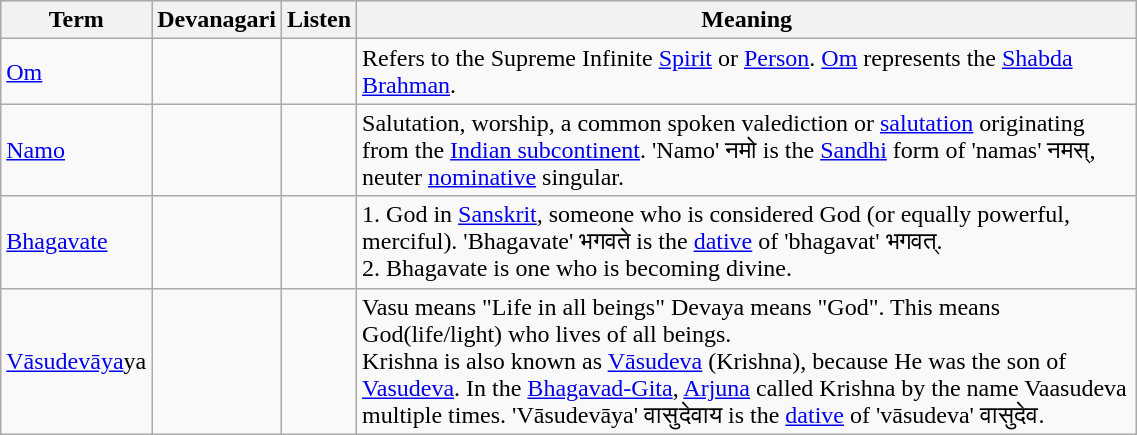<table class="wikitable" width="60%">
<tr bgcolor="#C2D4F2">
<th>Term</th>
<th>Devanagari</th>
<th>Listen</th>
<th>Meaning</th>
</tr>
<tr>
<td><a href='#'>Om</a></td>
<td></td>
<td></td>
<td>Refers to the Supreme Infinite <a href='#'>Spirit</a> or <a href='#'>Person</a>. <a href='#'>Om</a> represents the <a href='#'>Shabda</a> <a href='#'>Brahman</a>.</td>
</tr>
<tr>
<td><a href='#'>Namo</a></td>
<td></td>
<td></td>
<td>Salutation, worship, a common spoken valediction or <a href='#'>salutation</a> originating from the <a href='#'>Indian subcontinent</a>. 'Namo' नमो is the <a href='#'>Sandhi</a> form of 'namas' नमस्, neuter <a href='#'>nominative</a> singular.</td>
</tr>
<tr>
<td><a href='#'>Bhagavate</a></td>
<td></td>
<td></td>
<td>1. God in <a href='#'>Sanskrit</a>, someone who is considered God (or equally powerful, merciful). 'Bhagavate' भगवते is the <a href='#'>dative</a> of 'bhagavat' भगवत्.<br>2. Bhagavate is one who is becoming divine.</td>
</tr>
<tr>
<td><a href='#'>Vāsudevāya</a>ya</td>
<td></td>
<td></td>
<td>Vasu means "Life in all beings" Devaya means "God". This means God(life/light) who lives of all beings.<br>Krishna is also known as <a href='#'>Vāsudeva</a> (Krishna), because He was the son of <a href='#'>Vasudeva</a>. In the <a href='#'>Bhagavad-Gita</a>, <a href='#'>Arjuna</a> called Krishna by the name Vaasudeva multiple times. 'Vāsudevāya' वासुदेवाय is the <a href='#'>dative</a> of 'vāsudeva' वासुदेव.</td>
</tr>
</table>
